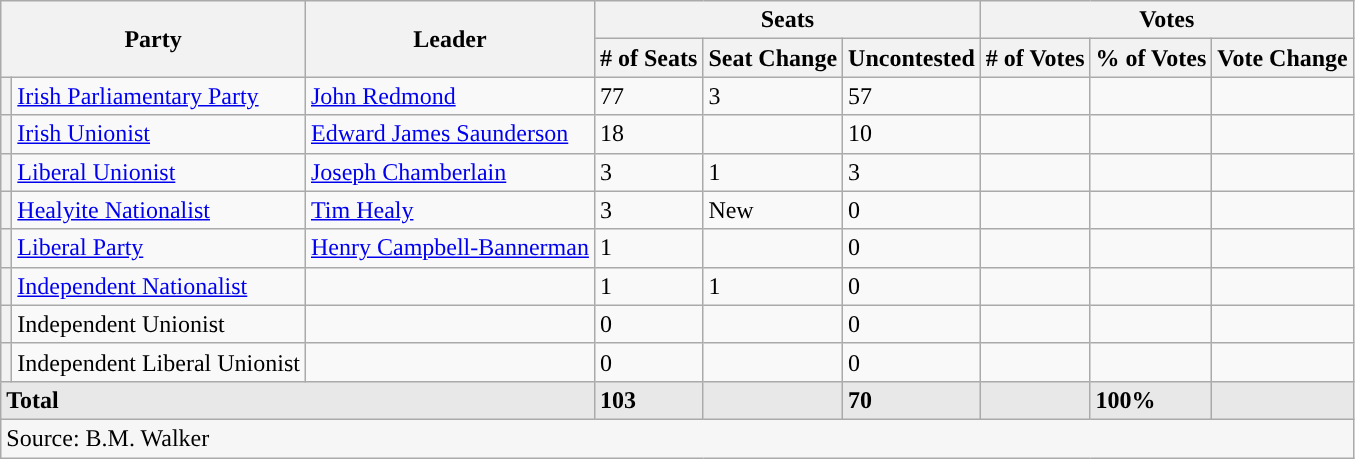<table class="wikitable">
<tr>
<th rowspan="2" colspan="2">Party</th>
<th rowspan="2">Leader</th>
<th colspan="3">Seats</th>
<th colspan="3">Votes</th>
</tr>
<tr>
<th># of Seats</th>
<th>Seat Change</th>
<th>Uncontested</th>
<th># of Votes</th>
<th>% of Votes</th>
<th>Vote Change</th>
</tr>
<tr>
<th style="background-color: "></th>
<td><a href='#'>Irish Parliamentary Party</a></td>
<td><a href='#'>John Redmond</a></td>
<td>77</td>
<td>3</td>
<td>57</td>
<td></td>
<td></td>
<td></td>
</tr>
<tr>
<th style="background-color: "></th>
<td><a href='#'>Irish Unionist</a></td>
<td><a href='#'>Edward James Saunderson</a></td>
<td>18</td>
<td></td>
<td>10</td>
<td></td>
<td></td>
<td></td>
</tr>
<tr>
<th style="background-color: "></th>
<td><a href='#'>Liberal Unionist</a></td>
<td><a href='#'>Joseph Chamberlain</a></td>
<td>3</td>
<td> 1</td>
<td>3</td>
<td></td>
<td></td>
<td></td>
</tr>
<tr>
<th style="background-color: "></th>
<td><a href='#'>Healyite Nationalist</a></td>
<td><a href='#'>Tim Healy</a></td>
<td>3</td>
<td>New</td>
<td>0</td>
<td></td>
<td></td>
<td></td>
</tr>
<tr>
<th style="background-color: "></th>
<td><a href='#'>Liberal Party</a></td>
<td><a href='#'>Henry Campbell-Bannerman</a></td>
<td>1</td>
<td></td>
<td>0</td>
<td></td>
<td></td>
<td></td>
</tr>
<tr>
<th style="background-color: "></th>
<td><a href='#'>Independent Nationalist</a></td>
<td></td>
<td>1</td>
<td> 1</td>
<td>0</td>
<td></td>
<td></td>
<td></td>
</tr>
<tr>
<th style="background-color: "></th>
<td>Independent Unionist</td>
<td></td>
<td>0</td>
<td></td>
<td>0</td>
<td></td>
<td></td>
<td></td>
</tr>
<tr>
<th style="background-color: "></th>
<td>Independent Liberal Unionist</td>
<td></td>
<td>0</td>
<td></td>
<td>0</td>
<td></td>
<td></td>
<td></td>
</tr>
<tr class="sortbottom" style="font-weight:bold; background:rgb(232,232,232);">
<td colspan=3>Total</td>
<td>103</td>
<td></td>
<td>70</td>
<td></td>
<td>100%</td>
<td></td>
</tr>
<tr style="background-color:#F6F6F6">
<td colspan="9" align="left">Source: B.M. Walker</td>
</tr>
</table>
